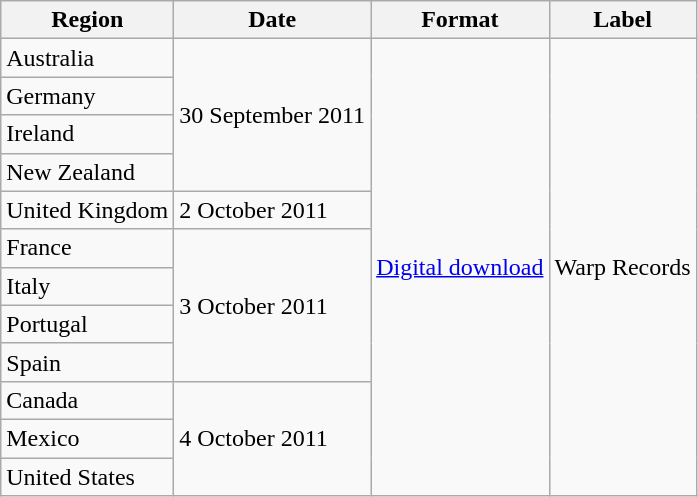<table class="wikitable">
<tr>
<th scope="col">Region</th>
<th scope="col">Date</th>
<th scope="col">Format</th>
<th scope="col">Label</th>
</tr>
<tr>
<td>Australia</td>
<td rowspan="4">30 September 2011</td>
<td rowspan="12"><a href='#'>Digital download</a></td>
<td rowspan="12">Warp Records</td>
</tr>
<tr>
<td>Germany</td>
</tr>
<tr>
<td>Ireland</td>
</tr>
<tr>
<td>New Zealand</td>
</tr>
<tr>
<td>United Kingdom</td>
<td>2 October 2011</td>
</tr>
<tr>
<td>France</td>
<td rowspan="4">3 October 2011</td>
</tr>
<tr>
<td>Italy</td>
</tr>
<tr>
<td>Portugal</td>
</tr>
<tr>
<td>Spain</td>
</tr>
<tr>
<td>Canada</td>
<td rowspan="3">4 October 2011</td>
</tr>
<tr>
<td>Mexico</td>
</tr>
<tr>
<td>United States</td>
</tr>
</table>
